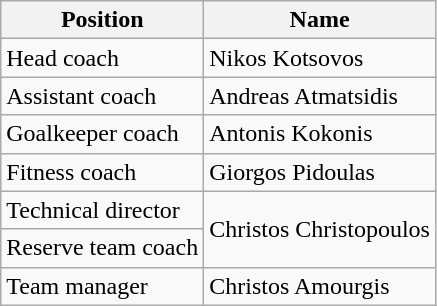<table class="wikitable">
<tr>
<th>Position</th>
<th>Name</th>
</tr>
<tr>
<td>Head coach</td>
<td> Nikos Kotsovos</td>
</tr>
<tr>
<td>Assistant coach</td>
<td> Andreas Atmatsidis</td>
</tr>
<tr>
<td>Goalkeeper coach</td>
<td> Antonis Kokonis</td>
</tr>
<tr>
<td>Fitness coach</td>
<td> Giorgos Pidoulas</td>
</tr>
<tr>
<td>Technical director</td>
<td rowspan=2> Christos Christopoulos</td>
</tr>
<tr>
<td>Reserve team coach</td>
</tr>
<tr>
<td>Team manager</td>
<td> Christos Amourgis</td>
</tr>
</table>
